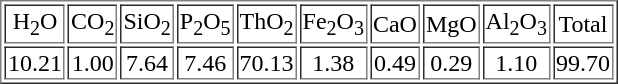<table align="center" border="1">
<tr>
<td align="center">H<sub>2</sub>O</td>
<td align="center">CO<sub>2</sub></td>
<td align="center">SiO<sub>2</sub></td>
<td align="center">P<sub>2</sub>O<sub>5</sub></td>
<td align="center">ThO<sub>2</sub></td>
<td align="center">Fe<sub>2</sub>O<sub>3</sub></td>
<td align="center">CaO</td>
<td align="center">MgO</td>
<td align="center">Al<sub>2</sub>O<sub>3</sub></td>
<td align="center">Total</td>
</tr>
<tr>
<td align="center">10.21</td>
<td align="center">1.00</td>
<td align="center">7.64</td>
<td align="center">7.46</td>
<td align="center">70.13</td>
<td align="center">1.38</td>
<td align="center">0.49</td>
<td align="center">0.29</td>
<td align="center">1.10</td>
<td align="center">99.70</td>
</tr>
</table>
